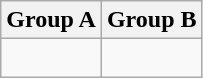<table class="wikitable">
<tr>
<th width=50%>Group A</th>
<th width=50%>Group B</th>
</tr>
<tr>
<td valign=top><br></td>
<td valign=top><br></td>
</tr>
</table>
